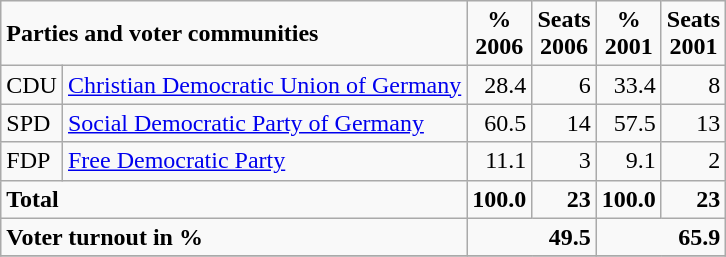<table class="wikitable">
<tr --  class="hintergrundfarbe5">
<td colspan="2"><strong>Parties and voter communities</strong></td>
<td align="center"><strong>%<br>2006</strong></td>
<td align="center"><strong>Seats<br>2006</strong></td>
<td align="center"><strong>%<br>2001</strong></td>
<td align="center"><strong>Seats<br>2001</strong></td>
</tr>
<tr --->
<td>CDU</td>
<td><a href='#'>Christian Democratic Union of Germany</a></td>
<td align="right">28.4</td>
<td align="right">6</td>
<td align="right">33.4</td>
<td align="right">8</td>
</tr>
<tr --->
<td>SPD</td>
<td><a href='#'>Social Democratic Party of Germany</a></td>
<td align="right">60.5</td>
<td align="right">14</td>
<td align="right">57.5</td>
<td align="right">13</td>
</tr>
<tr --->
<td>FDP</td>
<td><a href='#'>Free Democratic Party</a></td>
<td align="right">11.1</td>
<td align="right">3</td>
<td align="right">9.1</td>
<td align="right">2</td>
</tr>
<tr -- class="hintergrundfarbe5">
<td colspan="2"><strong>Total</strong></td>
<td align="right"><strong>100.0</strong></td>
<td align="right"><strong>23</strong></td>
<td align="right"><strong>100.0</strong></td>
<td align="right"><strong>23</strong></td>
</tr>
<tr -- class="hintergrundfarbe5">
<td colspan="2"><strong>Voter turnout in %</strong></td>
<td colspan="2" align="right"><strong>49.5</strong></td>
<td colspan="2" align="right"><strong>65.9</strong></td>
</tr>
<tr --->
</tr>
</table>
